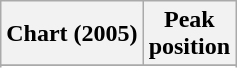<table class="wikitable sortable plainrowheaders">
<tr>
<th scope="col">Chart (2005)</th>
<th scope="col">Peak<br>position</th>
</tr>
<tr>
</tr>
<tr>
</tr>
<tr>
</tr>
<tr>
</tr>
</table>
